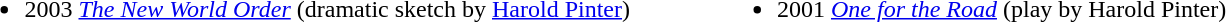<table>
<tr>
<td valign=top><br><ul><li>2003 <em><a href='#'>The New World Order</a></em> (dramatic sketch by <a href='#'>Harold Pinter</a>)</li></ul></td>
<td style="width:50px;"></td>
<td valign=top><br><ul><li>2001 <em><a href='#'>One for the Road</a></em> (play by Harold Pinter)</li></ul></td>
</tr>
</table>
